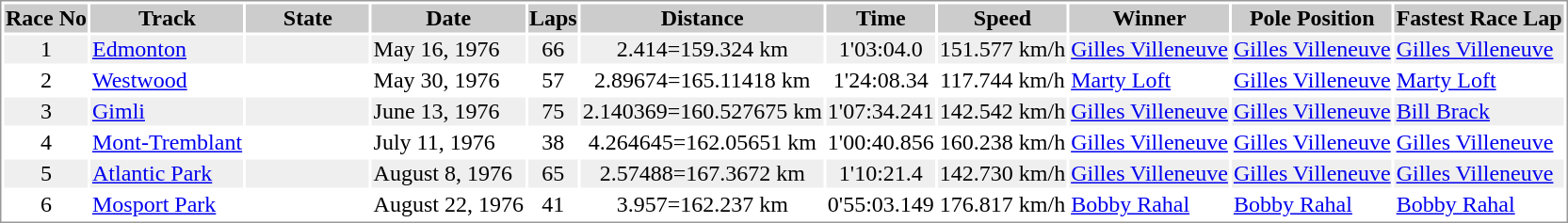<table border="0" style="border: 1px solid #999; background-color:#FFFFFF; text-align:center">
<tr align="center" style="background:#CCCCCC;">
<th>Race No</th>
<th>Track</th>
<th>State</th>
<th>Date</th>
<th>Laps</th>
<th>Distance</th>
<th>Time</th>
<th>Speed</th>
<th>Winner</th>
<th>Pole Position</th>
<th>Fastest Race Lap</th>
</tr>
<tr style="background:#EFEFEF;">
<td>1</td>
<td align="left"><a href='#'>Edmonton</a></td>
<td align="left"></td>
<td align="left">May 16, 1976</td>
<td>66</td>
<td>2.414=159.324 km</td>
<td>1'03:04.0</td>
<td>151.577 km/h</td>
<td align="left"><a href='#'>Gilles Villeneuve</a></td>
<td align="left"><a href='#'>Gilles Villeneuve</a></td>
<td align="left"><a href='#'>Gilles Villeneuve</a></td>
</tr>
<tr>
<td>2</td>
<td align="left"><a href='#'>Westwood</a></td>
<td align="left"></td>
<td align="left">May 30, 1976</td>
<td>57</td>
<td>2.89674=165.11418 km</td>
<td>1'24:08.34</td>
<td>117.744 km/h</td>
<td align="left"><a href='#'>Marty Loft</a></td>
<td align="left"><a href='#'>Gilles Villeneuve</a></td>
<td align="left"><a href='#'>Marty Loft</a></td>
</tr>
<tr style="background:#EFEFEF;">
<td>3</td>
<td align="left"><a href='#'>Gimli</a></td>
<td align="left"></td>
<td align="left">June 13, 1976</td>
<td>75</td>
<td>2.140369=160.527675 km</td>
<td>1'07:34.241</td>
<td>142.542 km/h</td>
<td align="left"><a href='#'>Gilles Villeneuve</a></td>
<td align="left"><a href='#'>Gilles Villeneuve</a></td>
<td align="left"><a href='#'>Bill Brack</a></td>
</tr>
<tr>
<td>4</td>
<td align="left"><a href='#'>Mont-Tremblant</a></td>
<td align="left"></td>
<td align="left">July 11, 1976</td>
<td>38</td>
<td>4.264645=162.05651 km</td>
<td>1'00:40.856</td>
<td>160.238 km/h</td>
<td align="left"><a href='#'>Gilles Villeneuve</a></td>
<td align="left"><a href='#'>Gilles Villeneuve</a></td>
<td align="left"><a href='#'>Gilles Villeneuve</a></td>
</tr>
<tr style="background:#EFEFEF;">
<td>5</td>
<td align="left"><a href='#'>Atlantic Park</a></td>
<td align="left"></td>
<td align="left">August 8, 1976</td>
<td>65</td>
<td>2.57488=167.3672 km</td>
<td>1'10:21.4</td>
<td>142.730 km/h</td>
<td align="left"><a href='#'>Gilles Villeneuve</a></td>
<td align="left"><a href='#'>Gilles Villeneuve</a></td>
<td align="left"><a href='#'>Gilles Villeneuve</a></td>
</tr>
<tr>
<td>6</td>
<td align="left"><a href='#'>Mosport Park</a></td>
<td align="left" width="85"></td>
<td align="left">August 22, 1976</td>
<td>41</td>
<td>3.957=162.237 km</td>
<td>0'55:03.149</td>
<td>176.817 km/h</td>
<td align="left"><a href='#'>Bobby Rahal</a></td>
<td align="left"><a href='#'>Bobby Rahal</a></td>
<td align="left"><a href='#'>Bobby Rahal</a></td>
</tr>
</table>
